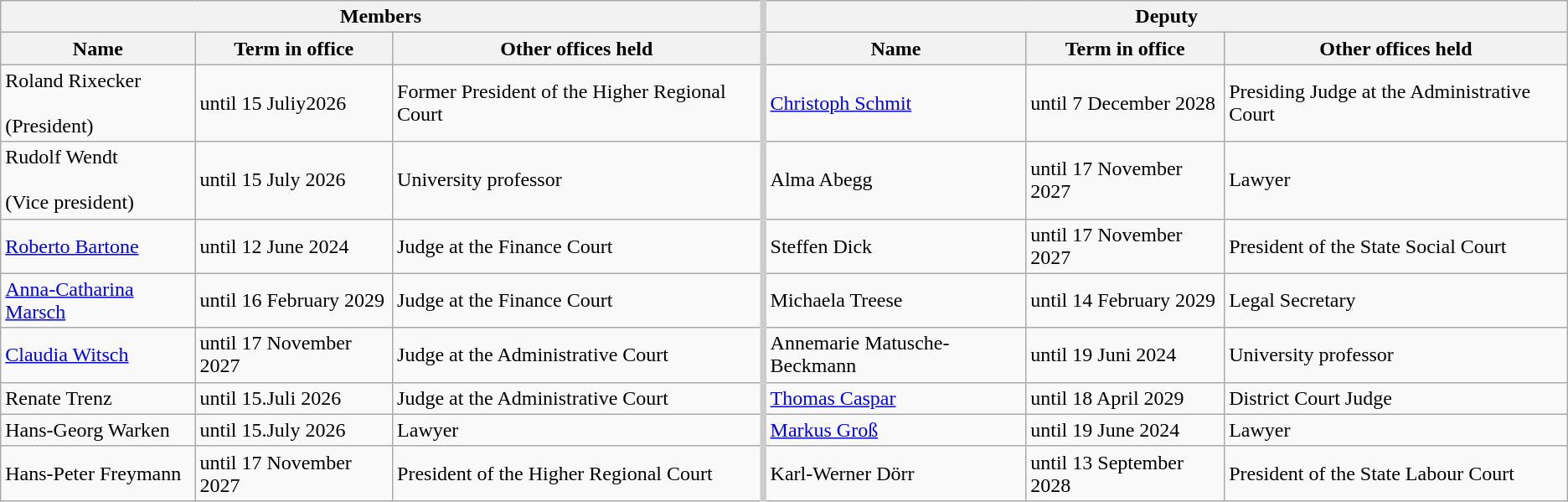<table class="wikitable zebra">
<tr>
<th colspan="3">Members</th>
<th colspan="3" style="border-left: 5px solid #ccc;">Deputy</th>
</tr>
<tr class="hintergrundfarbe5">
<th>Name</th>
<th>Term in office</th>
<th>Other offices held</th>
<th style="border-left: 5px solid #ccc;">Name</th>
<th>Term in office</th>
<th>Other offices held</th>
</tr>
<tr>
<td>Roland Rixecker<br><br>(President)</td>
<td>until 15 Juliy2026</td>
<td>Former President of the Higher Regional Court</td>
<td style="border-left: 5px solid #ccc;"><a href='#'>Christoph Schmit</a></td>
<td>until 7 December 2028</td>
<td>Presiding Judge at the Administrative Court</td>
</tr>
<tr>
<td>Rudolf Wendt<br><br>(Vice president)</td>
<td>until 15 July 2026</td>
<td>University professor</td>
<td style="border-left: 5px solid #ccc;">Alma Abegg</td>
<td>until 17 November 2027</td>
<td>Lawyer</td>
</tr>
<tr>
<td><a href='#'>Roberto Bartone</a></td>
<td>until 12 June 2024</td>
<td>Judge at the Finance Court</td>
<td style="border-left: 5px solid #ccc;">Steffen Dick</td>
<td>until 17 November 2027</td>
<td>President of the State Social Court</td>
</tr>
<tr>
<td><a href='#'>Anna-Catharina Marsch</a></td>
<td>until 16 February 2029</td>
<td>Judge at the Finance Court</td>
<td style="border-left: 5px solid #ccc;">Michaela Treese</td>
<td>until 14 February 2029</td>
<td>Legal Secretary</td>
</tr>
<tr>
<td><a href='#'>Claudia Witsch</a></td>
<td>until 17 November 2027</td>
<td>Judge at the Administrative Court</td>
<td style="border-left: 5px solid #ccc;">Annemarie Matusche-Beckmann</td>
<td>until 19 Juni 2024</td>
<td>University professor</td>
</tr>
<tr>
<td>Renate Trenz</td>
<td>until 15.Juli 2026</td>
<td>Judge at the Administrative Court</td>
<td style="border-left: 5px solid #ccc;"><a href='#'>Thomas Caspar</a></td>
<td>until 18 April 2029</td>
<td>District Court Judge</td>
</tr>
<tr>
<td>Hans-Georg Warken</td>
<td>until 15.July 2026</td>
<td>Lawyer</td>
<td style="border-left: 5px solid #ccc;"><a href='#'>Markus Groß</a></td>
<td>until 19 June 2024</td>
<td>Lawyer</td>
</tr>
<tr>
<td>Hans-Peter Freymann</td>
<td>until 17 November 2027</td>
<td>President of the Higher Regional Court</td>
<td style="border-left: 5px solid #ccc;">Karl-Werner Dörr</td>
<td>until 13 September 2028</td>
<td>President of the State Labour Court</td>
</tr>
</table>
